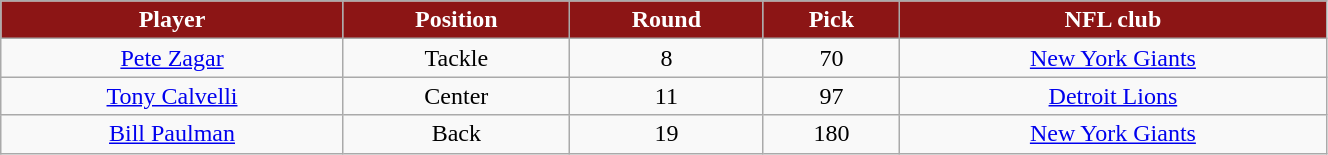<table class="wikitable" width="70%">
<tr align="center"  style="background: #8C1515;color:#FFFFFF;">
<td><strong>Player</strong></td>
<td><strong>Position</strong></td>
<td><strong>Round</strong></td>
<td><strong>Pick</strong></td>
<td><strong>NFL club</strong></td>
</tr>
<tr align="center" bgcolor="">
<td><a href='#'>Pete Zagar</a></td>
<td>Tackle</td>
<td>8</td>
<td>70</td>
<td><a href='#'>New York Giants</a></td>
</tr>
<tr align="center" bgcolor="">
<td><a href='#'>Tony Calvelli</a></td>
<td>Center</td>
<td>11</td>
<td>97</td>
<td><a href='#'>Detroit Lions</a></td>
</tr>
<tr align="center" bgcolor="">
<td><a href='#'>Bill Paulman</a></td>
<td>Back</td>
<td>19</td>
<td>180</td>
<td><a href='#'>New York Giants</a></td>
</tr>
</table>
